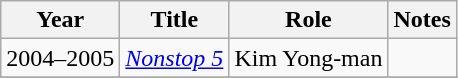<table class="wikitable">
<tr>
<th>Year</th>
<th>Title</th>
<th>Role</th>
<th>Notes</th>
</tr>
<tr>
<td>2004–2005</td>
<td><em><a href='#'>Nonstop 5</a></em></td>
<td>Kim Yong-man</td>
<td></td>
</tr>
<tr>
</tr>
</table>
